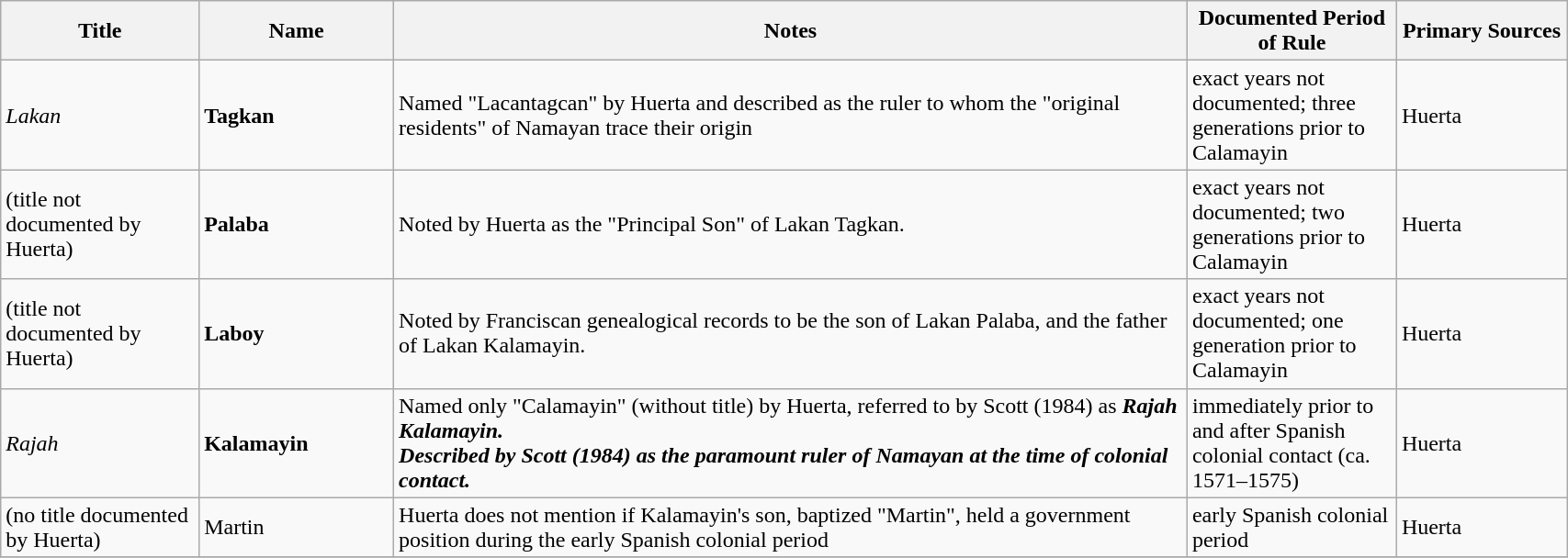<table width=90% class="wikitable">
<tr>
<th width=5%,>Title</th>
<th width=5%,>Name</th>
<th width=25%>Notes</th>
<th width=5%>Documented Period of Rule</th>
<th width=5%>Primary Sources</th>
</tr>
<tr>
<td><em>Lakan</em></td>
<td><strong>Tagkan</strong></td>
<td>Named "Lacantagcan" by Huerta and described as the ruler to whom the "original residents" of Namayan trace their origin</td>
<td>exact years not documented; three generations prior to Calamayin</td>
<td>Huerta</td>
</tr>
<tr>
<td>(title not documented by Huerta)</td>
<td><strong>Palaba</strong></td>
<td>Noted by Huerta as the "Principal Son" of Lakan Tagkan.</td>
<td>exact years not documented; two generations prior to Calamayin</td>
<td>Huerta</td>
</tr>
<tr>
<td>(title not documented by Huerta)</td>
<td><strong>Laboy</strong></td>
<td>Noted by Franciscan genealogical records to be the son of Lakan Palaba, and the father of Lakan Kalamayin.</td>
<td>exact years not documented; one generation prior to Calamayin</td>
<td>Huerta</td>
</tr>
<tr>
<td><em>Rajah</em></td>
<td><strong>Kalamayin</strong></td>
<td>Named only "Calamayin" (without title) by Huerta, referred to by Scott (1984) as <strong><em>Rajah<em> Kalamayin<strong>.<br> Described by Scott (1984) as the paramount ruler of Namayan at the time of colonial contact.</td>
<td>immediately prior to and after Spanish colonial contact (ca. 1571–1575)</td>
<td>Huerta</td>
</tr>
<tr>
<td>(no title documented by Huerta)</td>
<td></em></strong>Martin<strong><em></td>
<td></em>Huerta does not mention if Kalamayin's son, baptized "Martin", held a government position during the early Spanish colonial period<em></td>
<td>early Spanish colonial period</td>
<td>Huerta</td>
</tr>
<tr>
</tr>
</table>
